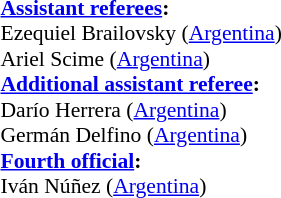<table width=50% style="font-size: 90%">
<tr>
<td><br><strong><a href='#'>Assistant referees</a>:</strong>
<br>Ezequiel Brailovsky (<a href='#'>Argentina</a>)
<br>Ariel Scime (<a href='#'>Argentina</a>)
<br><strong><a href='#'>Additional assistant referee</a>:</strong>
<br>Darío Herrera (<a href='#'>Argentina</a>)
<br>Germán Delfino (<a href='#'>Argentina</a>)
<br><strong><a href='#'>Fourth official</a>:</strong>
<br>Iván Núñez (<a href='#'>Argentina</a>)</td>
</tr>
</table>
